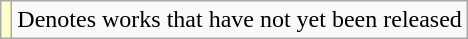<table class="wikitable">
<tr>
<td style="background:#FFFFCC;"></td>
<td>Denotes works that have not yet been released</td>
</tr>
</table>
